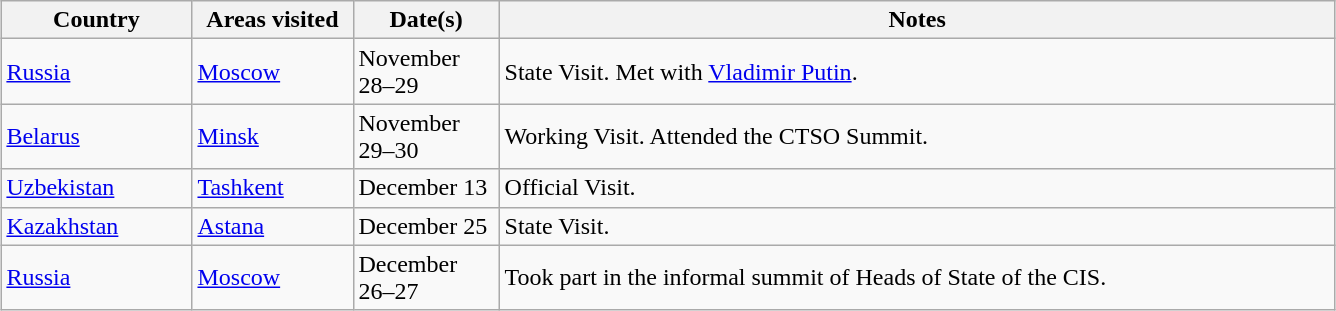<table class="wikitable" style="margin: 1em auto 1em auto">
<tr>
<th width="120">Country</th>
<th width="100">Areas visited</th>
<th width="90">Date(s)</th>
<th width="550">Notes</th>
</tr>
<tr>
<td> <a href='#'>Russia</a></td>
<td><a href='#'>Moscow</a></td>
<td>November 28–29</td>
<td>State Visit. Met with <a href='#'>Vladimir Putin</a>.</td>
</tr>
<tr>
<td> <a href='#'>Belarus</a></td>
<td><a href='#'>Minsk</a></td>
<td>November 29–30</td>
<td>Working Visit. Attended the CTSO Summit.</td>
</tr>
<tr>
<td> <a href='#'>Uzbekistan</a></td>
<td><a href='#'>Tashkent</a></td>
<td>December 13</td>
<td>Official Visit.</td>
</tr>
<tr>
<td> <a href='#'>Kazakhstan</a></td>
<td><a href='#'>Astana</a></td>
<td>December 25</td>
<td>State Visit.</td>
</tr>
<tr>
<td> <a href='#'>Russia</a></td>
<td><a href='#'>Moscow</a></td>
<td>December 26–27</td>
<td>Took part in the informal summit of Heads of State of the CIS.</td>
</tr>
</table>
